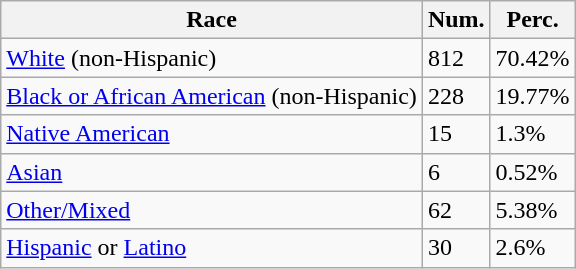<table class="wikitable">
<tr>
<th>Race</th>
<th>Num.</th>
<th>Perc.</th>
</tr>
<tr>
<td><a href='#'>White</a> (non-Hispanic)</td>
<td>812</td>
<td>70.42%</td>
</tr>
<tr>
<td><a href='#'>Black or African American</a> (non-Hispanic)</td>
<td>228</td>
<td>19.77%</td>
</tr>
<tr>
<td><a href='#'>Native American</a></td>
<td>15</td>
<td>1.3%</td>
</tr>
<tr>
<td><a href='#'>Asian</a></td>
<td>6</td>
<td>0.52%</td>
</tr>
<tr>
<td><a href='#'>Other/Mixed</a></td>
<td>62</td>
<td>5.38%</td>
</tr>
<tr>
<td><a href='#'>Hispanic</a> or <a href='#'>Latino</a></td>
<td>30</td>
<td>2.6%</td>
</tr>
</table>
